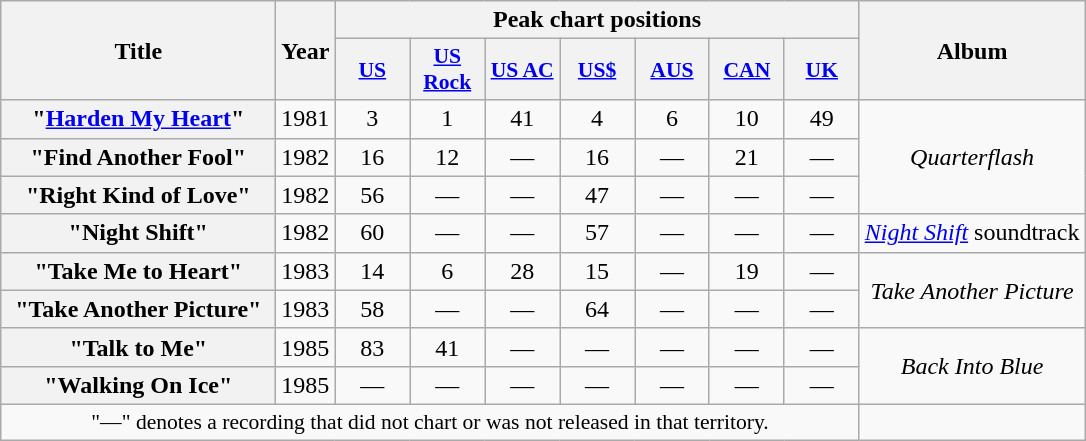<table class="wikitable plainrowheaders" style="text-align:center;">
<tr>
<th scope="col" rowspan="2" style="width:11em;">Title</th>
<th scope="col" rowspan="2">Year</th>
<th scope="col" colspan="7">Peak chart positions</th>
<th scope="col" rowspan="2">Album</th>
</tr>
<tr>
<th scope="col" style="width:3em;font-size:90%;"><a href='#'>US</a><br></th>
<th scope="col" style="width:3em;font-size:90%;"><a href='#'>US Rock</a><br></th>
<th scope="col" style="width:3em;font-size:90%;"><a href='#'>US AC</a><br></th>
<th scope="col" style="width:3em;font-size:90%;"><a href='#'>US$</a><br></th>
<th scope="col" style="width:3em;font-size:90%;"><a href='#'>AUS</a><br></th>
<th scope="col" style="width:3em;font-size:90%;"><a href='#'>CAN</a><br></th>
<th scope="col" style="width:3em;font-size:90%;"><a href='#'>UK</a><br></th>
</tr>
<tr>
<th scope="row">"<a href='#'>Harden My Heart</a>"</th>
<td>1981</td>
<td>3</td>
<td>1</td>
<td>41</td>
<td>4</td>
<td>6</td>
<td>10</td>
<td>49</td>
<td rowspan="3"><em>Quarterflash</em></td>
</tr>
<tr>
<th scope="row">"Find Another Fool"</th>
<td>1982</td>
<td>16</td>
<td>12</td>
<td>—</td>
<td>16</td>
<td>—</td>
<td>21</td>
<td>—</td>
</tr>
<tr>
<th scope="row">"Right Kind of Love"</th>
<td>1982</td>
<td>56</td>
<td>—</td>
<td>—</td>
<td>47</td>
<td>—</td>
<td>—</td>
<td>—</td>
</tr>
<tr>
<th scope="row">"Night Shift"</th>
<td>1982</td>
<td>60</td>
<td>—</td>
<td>—</td>
<td>57</td>
<td>—</td>
<td>—</td>
<td>—</td>
<td><em><a href='#'>Night Shift</a></em> soundtrack</td>
</tr>
<tr>
<th scope="row">"Take Me to Heart"</th>
<td>1983</td>
<td>14</td>
<td>6</td>
<td>28</td>
<td>15</td>
<td>—</td>
<td>19</td>
<td>—</td>
<td rowspan="2"><em>Take Another Picture</em></td>
</tr>
<tr>
<th scope="row">"Take Another Picture"</th>
<td>1983</td>
<td>58</td>
<td>—</td>
<td>—</td>
<td>64</td>
<td>—</td>
<td>—</td>
<td>—</td>
</tr>
<tr>
<th scope="row">"Talk to Me"</th>
<td>1985</td>
<td>83</td>
<td>41</td>
<td>—</td>
<td>—</td>
<td>—</td>
<td>—</td>
<td>—</td>
<td rowspan="2"><em>Back Into Blue</em></td>
</tr>
<tr>
<th scope="row">"Walking On Ice"</th>
<td>1985</td>
<td>—</td>
<td>—</td>
<td>—</td>
<td>—</td>
<td>—</td>
<td>—</td>
<td>—</td>
</tr>
<tr>
<td colspan="9" style="font-size:90%">"—" denotes a recording that did not chart or was not released in that territory.</td>
</tr>
</table>
